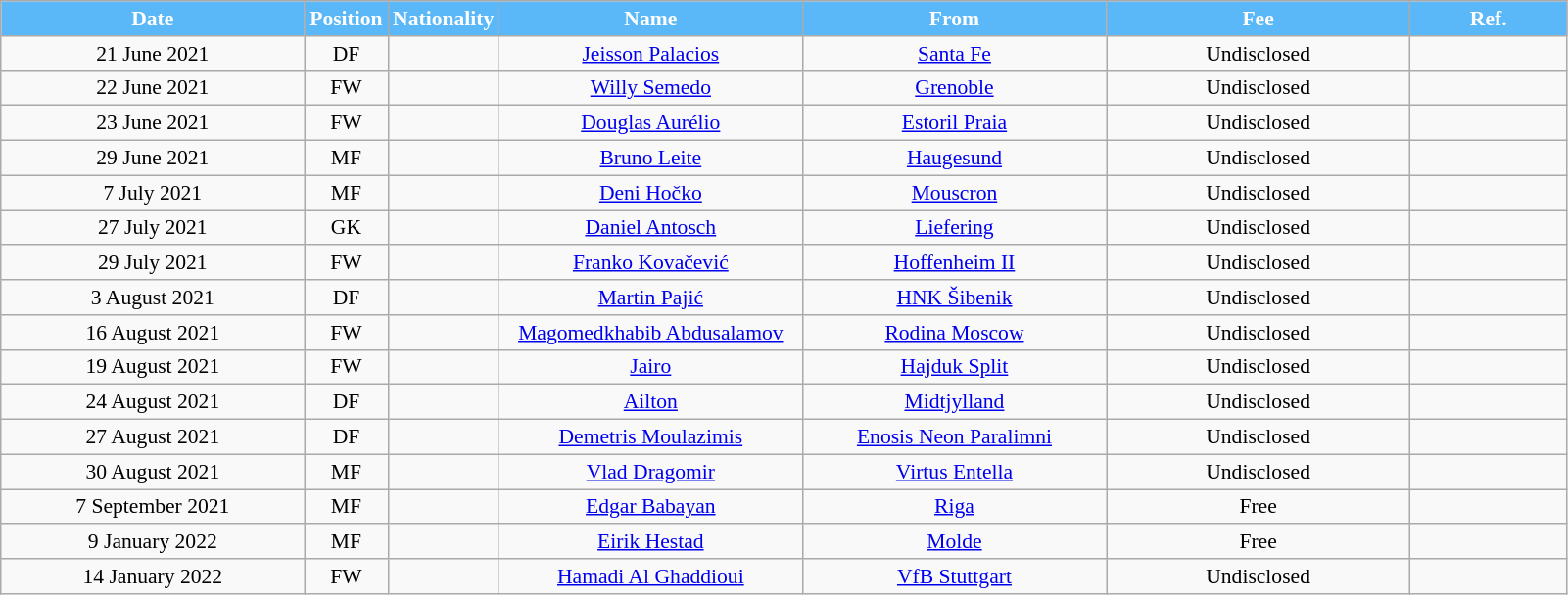<table class="wikitable"  style="text-align:center; font-size:90%; ">
<tr>
<th style="background:#5BB8F8; color:white; width:200px;">Date</th>
<th style="background:#5BB8F8; color:white; width:50px;">Position</th>
<th style="background:#5BB8F8; color:white; width:50px;">Nationality</th>
<th style="background:#5BB8F8; color:white; width:200px;">Name</th>
<th style="background:#5BB8F8; color:white; width:200px;">From</th>
<th style="background:#5BB8F8; color:white; width:200px;">Fee</th>
<th style="background:#5BB8F8; color:white; width:100px;">Ref.</th>
</tr>
<tr>
<td>21 June 2021</td>
<td>DF</td>
<td></td>
<td><a href='#'>Jeisson Palacios</a></td>
<td><a href='#'>Santa Fe</a></td>
<td>Undisclosed</td>
<td></td>
</tr>
<tr>
<td>22 June 2021</td>
<td>FW</td>
<td></td>
<td><a href='#'>Willy Semedo</a></td>
<td><a href='#'>Grenoble</a></td>
<td>Undisclosed</td>
<td></td>
</tr>
<tr>
<td>23 June 2021</td>
<td>FW</td>
<td></td>
<td><a href='#'>Douglas Aurélio</a></td>
<td><a href='#'>Estoril Praia</a></td>
<td>Undisclosed</td>
<td></td>
</tr>
<tr>
<td>29 June 2021</td>
<td>MF</td>
<td></td>
<td><a href='#'>Bruno Leite</a></td>
<td><a href='#'>Haugesund</a></td>
<td>Undisclosed</td>
<td></td>
</tr>
<tr>
<td>7 July 2021</td>
<td>MF</td>
<td></td>
<td><a href='#'>Deni Hočko</a></td>
<td><a href='#'>Mouscron</a></td>
<td>Undisclosed</td>
<td></td>
</tr>
<tr>
<td>27 July 2021</td>
<td>GK</td>
<td></td>
<td><a href='#'>Daniel Antosch</a></td>
<td><a href='#'>Liefering</a></td>
<td>Undisclosed</td>
<td></td>
</tr>
<tr>
<td>29 July 2021</td>
<td>FW</td>
<td></td>
<td><a href='#'>Franko Kovačević</a></td>
<td><a href='#'>Hoffenheim II</a></td>
<td>Undisclosed</td>
<td></td>
</tr>
<tr>
<td>3 August 2021</td>
<td>DF</td>
<td></td>
<td><a href='#'>Martin Pajić</a></td>
<td><a href='#'>HNK Šibenik</a></td>
<td>Undisclosed</td>
<td></td>
</tr>
<tr>
<td>16 August 2021</td>
<td>FW</td>
<td></td>
<td><a href='#'>Magomedkhabib Abdusalamov</a></td>
<td><a href='#'>Rodina Moscow</a></td>
<td>Undisclosed</td>
<td></td>
</tr>
<tr>
<td>19 August 2021</td>
<td>FW</td>
<td></td>
<td><a href='#'>Jairo</a></td>
<td><a href='#'>Hajduk Split</a></td>
<td>Undisclosed</td>
<td></td>
</tr>
<tr>
<td>24 August 2021</td>
<td>DF</td>
<td></td>
<td><a href='#'>Ailton</a></td>
<td><a href='#'>Midtjylland</a></td>
<td>Undisclosed</td>
<td></td>
</tr>
<tr>
<td>27 August 2021</td>
<td>DF</td>
<td></td>
<td><a href='#'>Demetris Moulazimis</a></td>
<td><a href='#'>Enosis Neon Paralimni</a></td>
<td>Undisclosed</td>
<td></td>
</tr>
<tr>
<td>30 August 2021</td>
<td>MF</td>
<td></td>
<td><a href='#'>Vlad Dragomir</a></td>
<td><a href='#'>Virtus Entella</a></td>
<td>Undisclosed</td>
<td></td>
</tr>
<tr>
<td>7 September 2021</td>
<td>MF</td>
<td></td>
<td><a href='#'>Edgar Babayan</a></td>
<td><a href='#'>Riga</a></td>
<td>Free</td>
<td></td>
</tr>
<tr>
<td>9 January 2022</td>
<td>MF</td>
<td></td>
<td><a href='#'>Eirik Hestad</a></td>
<td><a href='#'>Molde</a></td>
<td>Free</td>
<td></td>
</tr>
<tr>
<td>14 January 2022</td>
<td>FW</td>
<td></td>
<td><a href='#'>Hamadi Al Ghaddioui</a></td>
<td><a href='#'>VfB Stuttgart</a></td>
<td>Undisclosed</td>
<td></td>
</tr>
</table>
